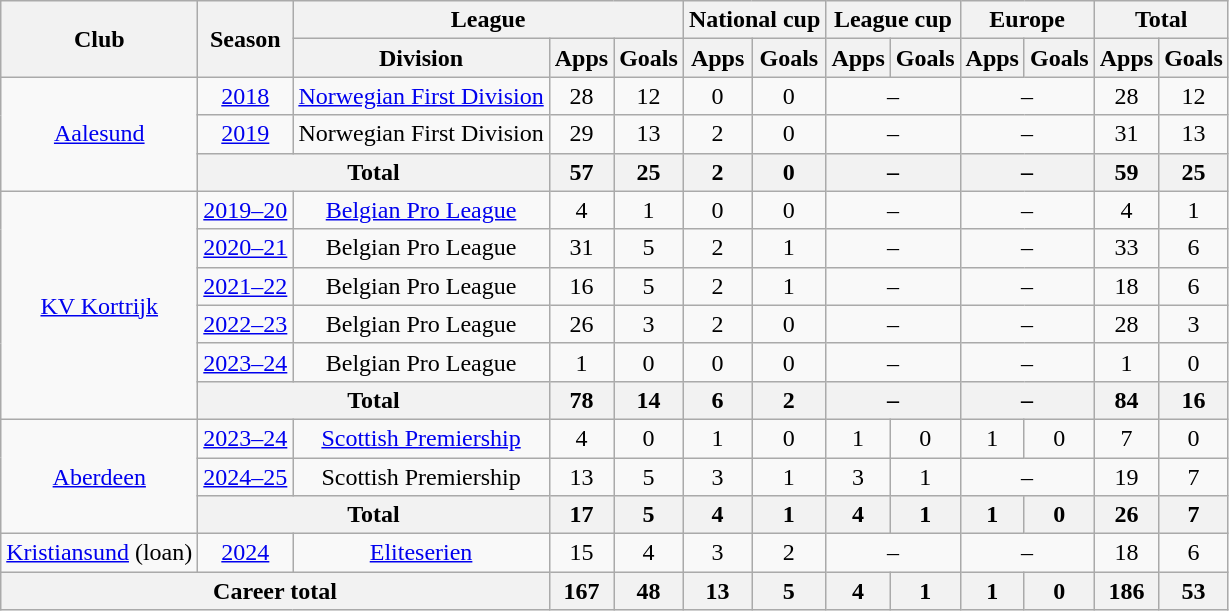<table class="wikitable" style="text-align:center">
<tr>
<th rowspan="2">Club</th>
<th rowspan="2">Season</th>
<th colspan="3">League</th>
<th colspan="2">National cup</th>
<th colspan="2">League cup</th>
<th colspan="2">Europe</th>
<th colspan="2">Total</th>
</tr>
<tr>
<th>Division</th>
<th>Apps</th>
<th>Goals</th>
<th>Apps</th>
<th>Goals</th>
<th>Apps</th>
<th>Goals</th>
<th>Apps</th>
<th>Goals</th>
<th>Apps</th>
<th>Goals</th>
</tr>
<tr>
<td rowspan="3"><a href='#'>Aalesund</a></td>
<td><a href='#'>2018</a></td>
<td><a href='#'>Norwegian First Division</a></td>
<td>28</td>
<td>12</td>
<td>0</td>
<td>0</td>
<td colspan="2">–</td>
<td colspan="2">–</td>
<td>28</td>
<td>12</td>
</tr>
<tr>
<td><a href='#'>2019</a></td>
<td>Norwegian First Division</td>
<td>29</td>
<td>13</td>
<td>2</td>
<td>0</td>
<td colspan="2">–</td>
<td colspan="2">–</td>
<td>31</td>
<td>13</td>
</tr>
<tr>
<th colspan="2">Total</th>
<th>57</th>
<th>25</th>
<th>2</th>
<th>0</th>
<th colspan="2">–</th>
<th colspan="2">–</th>
<th>59</th>
<th>25</th>
</tr>
<tr>
<td rowspan="6"><a href='#'>KV Kortrijk</a></td>
<td><a href='#'>2019–20</a></td>
<td><a href='#'>Belgian Pro League</a></td>
<td>4</td>
<td>1</td>
<td>0</td>
<td>0</td>
<td colspan="2">–</td>
<td colspan="2">–</td>
<td>4</td>
<td>1</td>
</tr>
<tr>
<td><a href='#'>2020–21</a></td>
<td>Belgian Pro League</td>
<td>31</td>
<td>5</td>
<td>2</td>
<td>1</td>
<td colspan="2">–</td>
<td colspan="2">–</td>
<td>33</td>
<td>6</td>
</tr>
<tr>
<td><a href='#'>2021–22</a></td>
<td>Belgian Pro League</td>
<td>16</td>
<td>5</td>
<td>2</td>
<td>1</td>
<td colspan="2">–</td>
<td colspan="2">–</td>
<td>18</td>
<td>6</td>
</tr>
<tr>
<td><a href='#'>2022–23</a></td>
<td>Belgian Pro League</td>
<td>26</td>
<td>3</td>
<td>2</td>
<td>0</td>
<td colspan="2">–</td>
<td colspan="2">–</td>
<td>28</td>
<td>3</td>
</tr>
<tr>
<td><a href='#'>2023–24</a></td>
<td>Belgian Pro League</td>
<td>1</td>
<td>0</td>
<td>0</td>
<td>0</td>
<td colspan="2">–</td>
<td colspan="2">–</td>
<td>1</td>
<td>0</td>
</tr>
<tr>
<th colspan="2">Total</th>
<th>78</th>
<th>14</th>
<th>6</th>
<th>2</th>
<th colspan="2">–</th>
<th colspan="2">–</th>
<th>84</th>
<th>16</th>
</tr>
<tr>
<td rowspan="3"><a href='#'>Aberdeen</a></td>
<td><a href='#'>2023–24</a></td>
<td><a href='#'>Scottish Premiership</a></td>
<td>4</td>
<td>0</td>
<td>1</td>
<td>0</td>
<td>1</td>
<td>0</td>
<td>1</td>
<td>0</td>
<td>7</td>
<td>0</td>
</tr>
<tr>
<td><a href='#'>2024–25</a></td>
<td>Scottish Premiership</td>
<td>13</td>
<td>5</td>
<td>3</td>
<td>1</td>
<td>3</td>
<td>1</td>
<td colspan="2">–</td>
<td>19</td>
<td>7</td>
</tr>
<tr>
<th colspan="2">Total</th>
<th>17</th>
<th>5</th>
<th>4</th>
<th>1</th>
<th>4</th>
<th>1</th>
<th>1</th>
<th>0</th>
<th>26</th>
<th>7</th>
</tr>
<tr>
<td><a href='#'>Kristiansund</a> (loan)</td>
<td><a href='#'>2024</a></td>
<td><a href='#'>Eliteserien</a></td>
<td>15</td>
<td>4</td>
<td>3</td>
<td>2</td>
<td colspan="2">–</td>
<td colspan="2">–</td>
<td>18</td>
<td>6</td>
</tr>
<tr>
<th colspan="3">Career total</th>
<th>167</th>
<th>48</th>
<th>13</th>
<th>5</th>
<th>4</th>
<th>1</th>
<th>1</th>
<th>0</th>
<th>186</th>
<th>53</th>
</tr>
</table>
